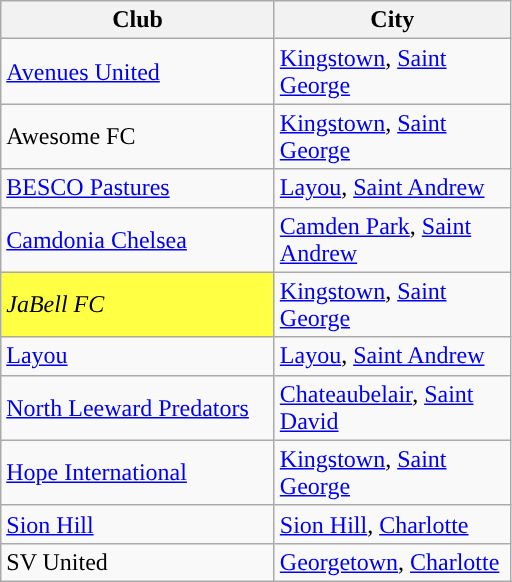<table class="wikitable">
<tr>
<th width="175px">Club</th>
<th width="150px">City</th>
</tr>
<tr>
<td><a href='#'>Avenues United</a></td>
<td><a href='#'>Kingstown</a>, <a href='#'>Saint George</a></td>
</tr>
<tr>
<td>Awesome FC</td>
<td><a href='#'>Kingstown</a>, <a href='#'>Saint George</a></td>
</tr>
<tr>
<td><a href='#'>BESCO Pastures</a></td>
<td><a href='#'>Layou</a>, <a href='#'>Saint Andrew</a></td>
</tr>
<tr>
<td><a href='#'>Camdonia Chelsea</a></td>
<td><a href='#'>Camden Park</a>, <a href='#'>Saint Andrew</a></td>
</tr>
<tr>
<td style="background:#FFFF44"><em>JaBell FC</em></td>
<td><a href='#'>Kingstown</a>, <a href='#'>Saint George</a></td>
</tr>
<tr>
<td><a href='#'>Layou</a></td>
<td><a href='#'>Layou</a>, <a href='#'>Saint Andrew</a></td>
</tr>
<tr>
<td><a href='#'>North Leeward Predators</a></td>
<td><a href='#'>Chateaubelair</a>, <a href='#'>Saint David</a></td>
</tr>
<tr>
<td><a href='#'>Hope International</a></td>
<td><a href='#'>Kingstown</a>, <a href='#'>Saint George</a></td>
</tr>
<tr>
<td><a href='#'>Sion Hill</a></td>
<td><a href='#'>Sion Hill</a>, <a href='#'>Charlotte</a></td>
</tr>
<tr>
<td>SV United</td>
<td><a href='#'>Georgetown</a>, <a href='#'>Charlotte</a></td>
</tr>
</table>
